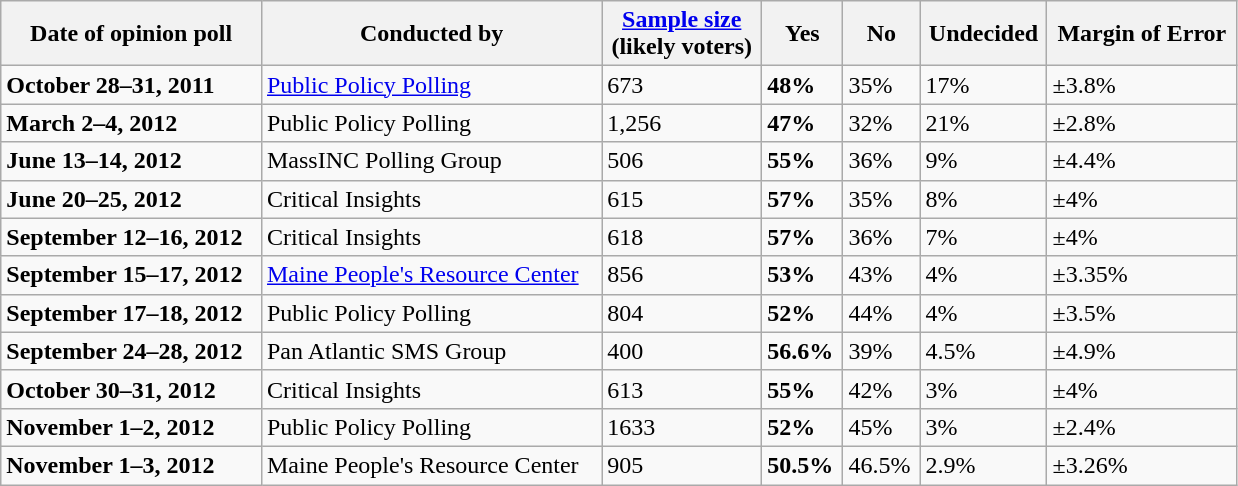<table class="wikitable" style="width:825px;">
<tr>
<th>Date of opinion poll</th>
<th>Conducted by</th>
<th><a href='#'>Sample size</a><br>(likely voters)</th>
<th>Yes</th>
<th>No</th>
<th>Undecided</th>
<th>Margin of Error</th>
</tr>
<tr>
<td><strong>October 28–31, 2011</strong></td>
<td><a href='#'>Public Policy Polling</a></td>
<td>673</td>
<td><strong>48%</strong></td>
<td>35%</td>
<td>17%</td>
<td>±3.8%</td>
</tr>
<tr>
<td><strong>March 2–4, 2012</strong></td>
<td>Public Policy Polling</td>
<td>1,256</td>
<td><strong>47%</strong></td>
<td>32%</td>
<td>21%</td>
<td>±2.8%</td>
</tr>
<tr>
<td><strong>June 13–14, 2012</strong></td>
<td>MassINC Polling Group</td>
<td>506</td>
<td><strong>55%</strong></td>
<td>36%</td>
<td>9%</td>
<td>±4.4%</td>
</tr>
<tr>
<td><strong>June 20–25, 2012</strong></td>
<td>Critical Insights</td>
<td>615</td>
<td><strong>57%</strong></td>
<td>35%</td>
<td>8%</td>
<td>±4%</td>
</tr>
<tr>
<td><strong>September 12–16, 2012</strong></td>
<td>Critical Insights</td>
<td>618</td>
<td><strong>57%</strong></td>
<td>36%</td>
<td>7%</td>
<td>±4%</td>
</tr>
<tr>
<td><strong>September 15–17, 2012</strong></td>
<td><a href='#'>Maine People's Resource Center</a></td>
<td>856</td>
<td><strong>53%</strong></td>
<td>43%</td>
<td>4%</td>
<td>±3.35%</td>
</tr>
<tr>
<td><strong>September 17–18, 2012</strong></td>
<td>Public Policy Polling</td>
<td>804</td>
<td><strong>52%</strong></td>
<td>44%</td>
<td>4%</td>
<td>±3.5%</td>
</tr>
<tr>
<td><strong>September 24–28, 2012</strong></td>
<td>Pan Atlantic SMS Group</td>
<td>400</td>
<td><strong>56.6%</strong></td>
<td>39%</td>
<td>4.5%</td>
<td>±4.9%</td>
</tr>
<tr>
<td><strong>October 30–31, 2012</strong></td>
<td>Critical Insights</td>
<td>613</td>
<td><strong>55%</strong></td>
<td>42%</td>
<td>3%</td>
<td>±4%</td>
</tr>
<tr>
<td><strong>November 1–2, 2012</strong></td>
<td>Public Policy Polling</td>
<td>1633</td>
<td><strong>52%</strong></td>
<td>45%</td>
<td>3%</td>
<td>±2.4%</td>
</tr>
<tr>
<td><strong>November 1–3, 2012</strong></td>
<td>Maine People's Resource Center</td>
<td>905</td>
<td><strong>50.5%</strong></td>
<td>46.5%</td>
<td>2.9%</td>
<td>±3.26%</td>
</tr>
</table>
